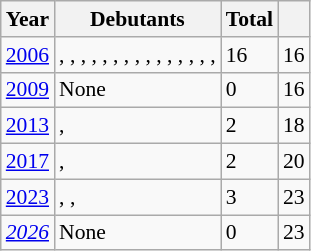<table class="wikitable plainrowheaders" style="font-size: 90%">
<tr>
<th scope="col">Year</th>
<th scope="col">Debutants</th>
<th scope="col">Total</th>
<th scope="col"></th>
</tr>
<tr>
<td align=left><a href='#'>2006</a></td>
<td>, , , , , , , , , , , , , , , </td>
<td>16</td>
<td>16</td>
</tr>
<tr>
<td align=left><a href='#'>2009</a></td>
<td>None</td>
<td>0</td>
<td>16</td>
</tr>
<tr>
<td align=left><a href='#'>2013</a></td>
<td>, </td>
<td>2</td>
<td>18</td>
</tr>
<tr>
<td align=left><a href='#'>2017</a></td>
<td>, </td>
<td>2</td>
<td>20</td>
</tr>
<tr>
<td align=left><a href='#'>2023</a></td>
<td>, , </td>
<td>3</td>
<td>23</td>
</tr>
<tr>
<td align=left><em><a href='#'>2026</a></em></td>
<td>None</td>
<td>0</td>
<td>23</td>
</tr>
</table>
